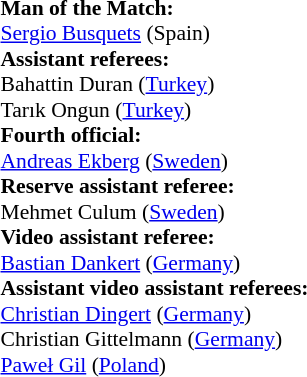<table style="width:100%; font-size:90%;">
<tr>
<td><br><strong>Man of the Match:</strong>
<br><a href='#'>Sergio Busquets</a> (Spain)<br><strong>Assistant referees:</strong>
<br>Bahattin Duran (<a href='#'>Turkey</a>)
<br>Tarık Ongun (<a href='#'>Turkey</a>)
<br><strong>Fourth official:</strong>
<br><a href='#'>Andreas Ekberg</a> (<a href='#'>Sweden</a>)
<br><strong>Reserve assistant referee:</strong>
<br>Mehmet Culum (<a href='#'>Sweden</a>)
<br><strong>Video assistant referee:</strong>
<br><a href='#'>Bastian Dankert</a> (<a href='#'>Germany</a>)
<br><strong>Assistant video assistant referees:</strong>
<br><a href='#'>Christian Dingert</a> (<a href='#'>Germany</a>)
<br>Christian Gittelmann (<a href='#'>Germany</a>)
<br><a href='#'>Paweł Gil</a> (<a href='#'>Poland</a>)</td>
</tr>
</table>
